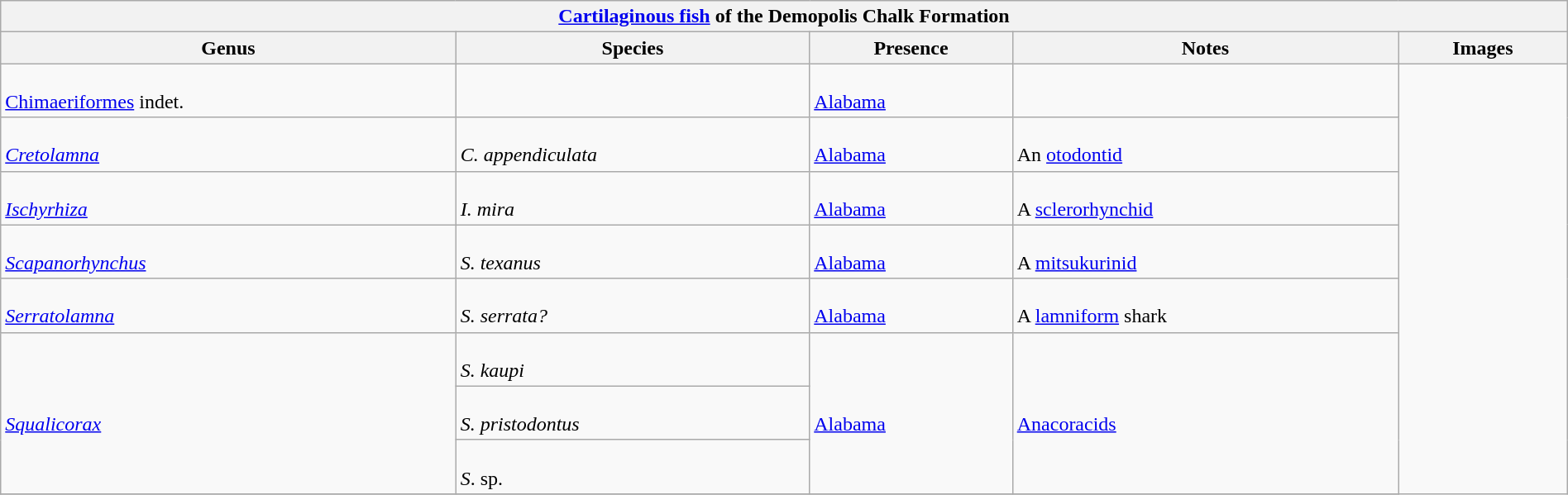<table class="wikitable" align="center" width="100%">
<tr>
<th colspan="5" align="center"><strong><a href='#'>Cartilaginous fish</a> of the Demopolis Chalk Formation</strong></th>
</tr>
<tr>
<th>Genus</th>
<th>Species</th>
<th>Presence</th>
<th>Notes</th>
<th>Images</th>
</tr>
<tr>
<td><br><a href='#'>Chimaeriformes</a> indet.</td>
<td></td>
<td><br><a href='#'>Alabama</a></td>
<td></td>
<td rowspan="99"><br>

</td>
</tr>
<tr>
<td><br><em><a href='#'>Cretolamna</a></em></td>
<td><br><em>C. appendiculata</em></td>
<td><br><a href='#'>Alabama</a></td>
<td><br>An <a href='#'>otodontid</a></td>
</tr>
<tr>
<td><br><em><a href='#'>Ischyrhiza</a></em></td>
<td><br><em>I. mira</em></td>
<td><br><a href='#'>Alabama</a></td>
<td><br>A <a href='#'>sclerorhynchid</a></td>
</tr>
<tr>
<td><br><em><a href='#'>Scapanorhynchus</a></em></td>
<td><br><em>S. texanus</em></td>
<td><br><a href='#'>Alabama</a></td>
<td><br>A <a href='#'>mitsukurinid</a></td>
</tr>
<tr>
<td><br><em><a href='#'>Serratolamna</a></em></td>
<td><br><em>S. serrata?</em></td>
<td><br><a href='#'>Alabama</a></td>
<td><br>A <a href='#'>lamniform</a> shark</td>
</tr>
<tr>
<td rowspan="3"><br><em><a href='#'>Squalicorax</a></em></td>
<td><br><em>S. kaupi</em></td>
<td rowspan="3"><br><a href='#'>Alabama</a></td>
<td rowspan="3"><br><a href='#'>Anacoracids</a></td>
</tr>
<tr>
<td><br><em>S. pristodontus</em></td>
</tr>
<tr>
<td><br><em>S</em>. sp.</td>
</tr>
<tr>
</tr>
</table>
